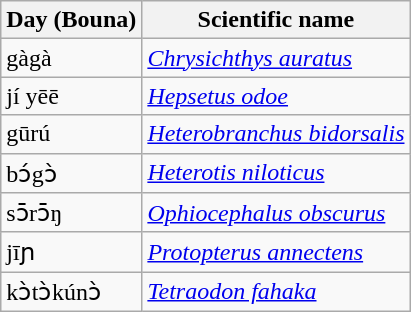<table class="wikitable">
<tr>
<th>Day (Bouna)</th>
<th>Scientific name</th>
</tr>
<tr>
<td>gàgà</td>
<td><em><a href='#'>Chrysichthys auratus</a></em></td>
</tr>
<tr>
<td>jí yēē</td>
<td><em><a href='#'>Hepsetus odoe</a></em></td>
</tr>
<tr>
<td>gūrú</td>
<td><em><a href='#'>Heterobranchus bidorsalis</a></em></td>
</tr>
<tr>
<td>bɔ́gɔ̀</td>
<td><em><a href='#'>Heterotis niloticus</a></em></td>
</tr>
<tr>
<td>sɔ̄rɔ̄ŋ</td>
<td><em><a href='#'>Ophiocephalus obscurus</a></em></td>
</tr>
<tr>
<td>jīɲ</td>
<td><em><a href='#'>Protopterus annectens</a></em></td>
</tr>
<tr>
<td>kɔ̀tɔ̀kúnɔ̀</td>
<td><em><a href='#'>Tetraodon fahaka</a></em></td>
</tr>
</table>
